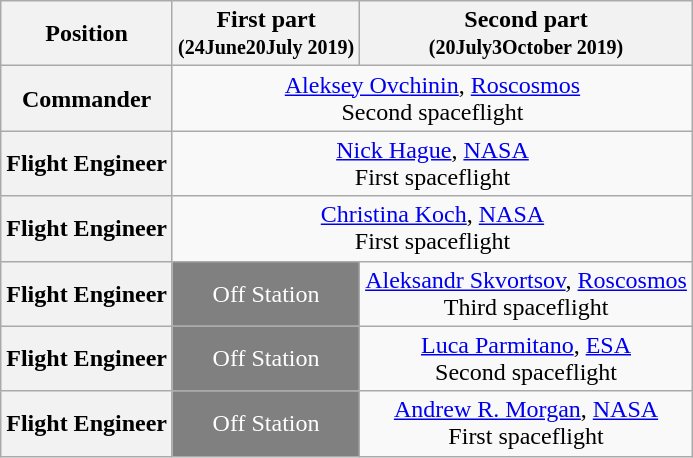<table class="wikitable" style="text-align:center">
<tr>
<th>Position</th>
<th>First part<br><small>(24June20July 2019)</small></th>
<th>Second part<br><small>(20July3October 2019)</small></th>
</tr>
<tr>
<th>Commander</th>
<td colspan=2> <a href='#'>Aleksey Ovchinin</a>, <a href='#'>Roscosmos</a><br>Second spaceflight</td>
</tr>
<tr>
<th>Flight Engineer</th>
<td colspan=2> <a href='#'>Nick Hague</a>, <a href='#'>NASA</a><br>First spaceflight</td>
</tr>
<tr>
<th>Flight Engineer</th>
<td colspan=2> <a href='#'>Christina Koch</a>, <a href='#'>NASA</a><br>First spaceflight</td>
</tr>
<tr>
<th>Flight Engineer</th>
<td style="background:grey; color:white;">Off Station</td>
<td> <a href='#'>Aleksandr Skvortsov</a>, <a href='#'>Roscosmos</a><br>Third spaceflight</td>
</tr>
<tr>
<th>Flight Engineer</th>
<td style="background:grey; color:white;">Off Station</td>
<td> <a href='#'>Luca Parmitano</a>, <a href='#'>ESA</a><br>Second spaceflight</td>
</tr>
<tr>
<th>Flight Engineer</th>
<td style="background:grey; color:white;">Off Station</td>
<td> <a href='#'>Andrew R. Morgan</a>, <a href='#'>NASA</a><br>First spaceflight</td>
</tr>
</table>
